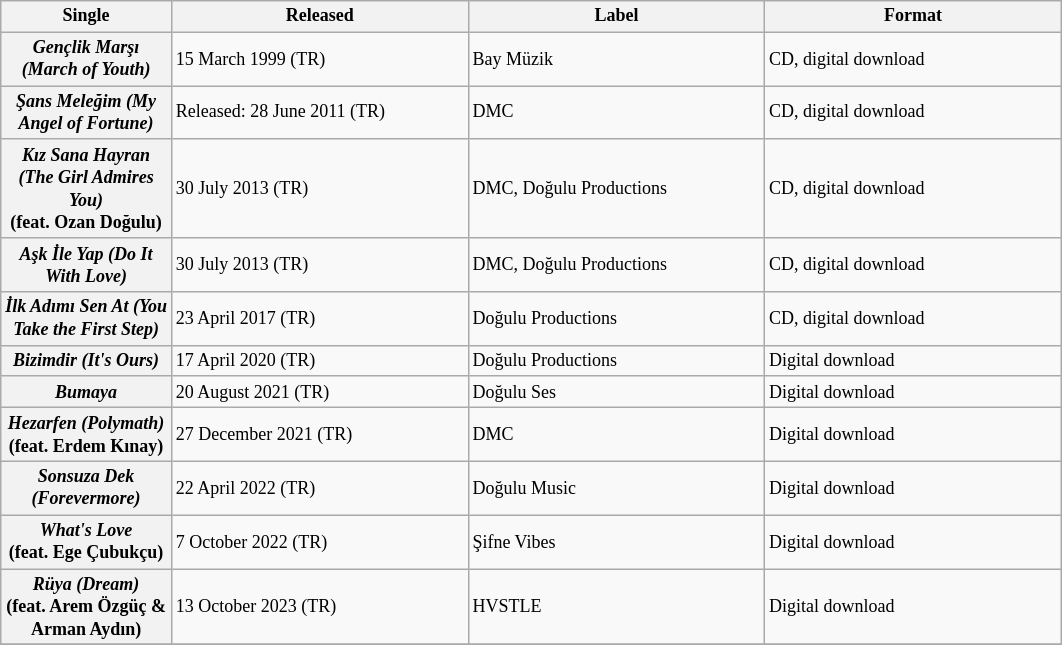<table class="wikitable plainrowheaders" style="font-size: 75%;" border="1">
<tr>
<th scope="col" style="width:9em;">Single</th>
<th scope="col" style="width:16em;">Released</th>
<th scope="col" style="width:16em;">Label</th>
<th scope="col" style="width:16em;">Format</th>
</tr>
<tr>
<th scope="row"><em>Gençlik Marşı (March of Youth)</em></th>
<td>15 March 1999 (TR)</td>
<td>Bay Müzik</td>
<td>CD, digital download</td>
</tr>
<tr>
<th scope="row"><em>Şans Meleğim (My Angel of Fortune)</em></th>
<td>Released: 28 June 2011 (TR)</td>
<td>DMC</td>
<td>CD, digital download</td>
</tr>
<tr>
<th scope="row"><em>Kız Sana Hayran (The Girl Admires You)</em><br>(feat. Ozan Doğulu)</th>
<td>30 July 2013 (TR)</td>
<td>DMC, Doğulu Productions</td>
<td>CD, digital download</td>
</tr>
<tr>
<th scope="row"><em>Aşk İle Yap (Do It With Love)</em></th>
<td>30 July 2013 (TR)</td>
<td>DMC, Doğulu Productions</td>
<td>CD, digital download</td>
</tr>
<tr>
<th scope="row"><em>İlk Adımı Sen At (You Take the First Step)</em></th>
<td>23 April 2017 (TR)</td>
<td>Doğulu Productions</td>
<td>CD, digital download</td>
</tr>
<tr>
<th scope="row"><em>Bizimdir (It's Ours)</em></th>
<td>17 April 2020 (TR)</td>
<td>Doğulu Productions</td>
<td>Digital download</td>
</tr>
<tr>
<th scope="row"><em>Bumaya</em></th>
<td>20 August 2021 (TR)</td>
<td>Doğulu Ses</td>
<td>Digital download</td>
</tr>
<tr>
<th scope="row"><em>Hezarfen (Polymath)</em><br>(feat. Erdem Kınay)</th>
<td>27 December 2021 (TR)</td>
<td>DMC</td>
<td>Digital download</td>
</tr>
<tr>
<th scope="row"><em>Sonsuza Dek (Forevermore)</em></th>
<td>22 April 2022 (TR)</td>
<td>Doğulu Music</td>
<td>Digital download</td>
</tr>
<tr>
<th scope="row"><em>What's Love</em><br>(feat. Ege Çubukçu)</th>
<td>7 October 2022 (TR)</td>
<td>Şifne Vibes</td>
<td>Digital download</td>
</tr>
<tr>
<th scope="row"><em>Rüya (Dream)</em><br>(feat. Arem Özgüç & Arman Aydın)</th>
<td>13 October 2023 (TR)</td>
<td>HVSTLE</td>
<td>Digital download</td>
</tr>
<tr>
</tr>
</table>
